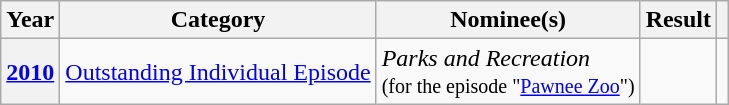<table class="wikitable plainrowheaders">
<tr>
<th scope="col">Year</th>
<th scope="col">Category</th>
<th scope="col">Nominee(s)</th>
<th scope="col">Result</th>
<th scope="col"></th>
</tr>
<tr>
<th scope="row"><a href='#'>2010</a></th>
<td><a href='#'>Outstanding Individual Episode</a></td>
<td><em>Parks and Recreation</em><br><small>(for the episode "<a href='#'>Pawnee Zoo</a>")</small></td>
<td></td>
<td style="text-align:center;"></td>
</tr>
</table>
